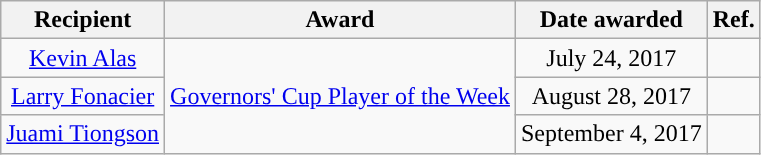<table class="wikitable sortable sortable" style="text-align: center">
<tr>
<th>Recipient</th>
<th>Award</th>
<th>Date awarded</th>
<th>Ref.</th>
</tr>
<tr>
<td><a href='#'>Kevin Alas</a></td>
<td rowspan=3><a href='#'>Governors' Cup Player of the Week</a></td>
<td>July 24, 2017</td>
<td align=center></td>
</tr>
<tr>
<td><a href='#'>Larry Fonacier</a></td>
<td>August 28, 2017</td>
<td align=center></td>
</tr>
<tr>
<td><a href='#'>Juami Tiongson</a></td>
<td>September 4, 2017</td>
<td align=center></td>
</tr>
</table>
